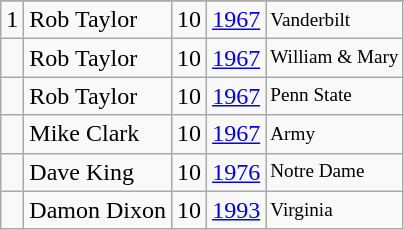<table class="wikitable">
<tr>
</tr>
<tr>
<td>1</td>
<td>Rob Taylor</td>
<td>10</td>
<td><a href='#'>1967</a></td>
<td style="font-size:80%;">Vanderbilt</td>
</tr>
<tr>
<td></td>
<td>Rob Taylor</td>
<td>10</td>
<td><a href='#'>1967</a></td>
<td style="font-size:80%;">William & Mary</td>
</tr>
<tr>
<td></td>
<td>Rob Taylor</td>
<td>10</td>
<td><a href='#'>1967</a></td>
<td style="font-size:80%;">Penn State</td>
</tr>
<tr>
<td></td>
<td>Mike Clark</td>
<td>10</td>
<td><a href='#'>1967</a></td>
<td style="font-size:80%;">Army</td>
</tr>
<tr>
<td></td>
<td>Dave King</td>
<td>10</td>
<td><a href='#'>1976</a></td>
<td style="font-size:80%;">Notre Dame</td>
</tr>
<tr>
<td></td>
<td>Damon Dixon</td>
<td>10</td>
<td><a href='#'>1993</a></td>
<td style="font-size:80%;">Virginia</td>
</tr>
</table>
